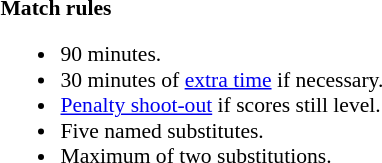<table style="width:100%; font-size:90%;">
<tr>
<td><br><strong>Match rules</strong><ul><li>90 minutes.</li><li>30 minutes of <a href='#'>extra time</a> if necessary.</li><li><a href='#'>Penalty shoot-out</a> if scores still level.</li><li>Five named substitutes.</li><li>Maximum of two substitutions.</li></ul></td>
</tr>
</table>
